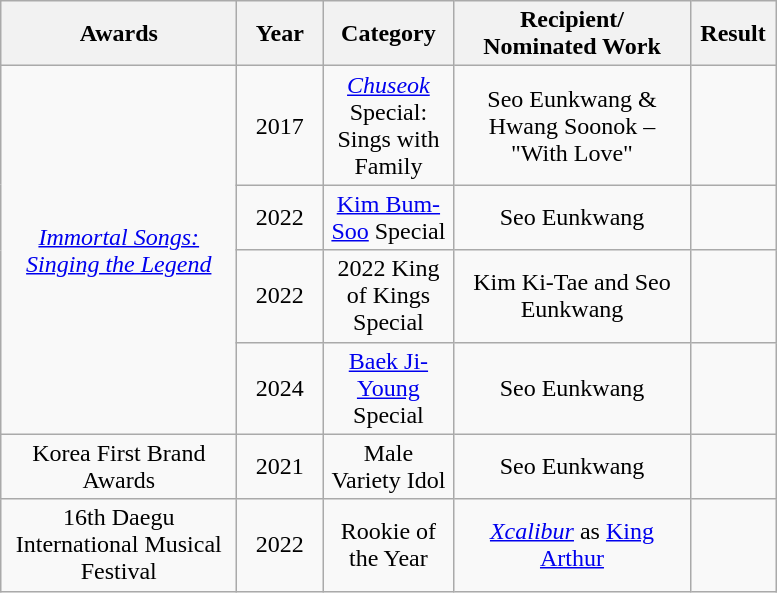<table class="wikitable sortable">
<tr>
<th width="150">Awards</th>
<th width="50">Year</th>
<th width="80">Category</th>
<th width="150">Recipient/<br>Nominated Work</th>
<th width="50">Result</th>
</tr>
<tr>
<td rowspan="4" align="center"><em><a href='#'>Immortal Songs: Singing the Legend</a></em></td>
<td align="center">2017</td>
<td align="center"><em><a href='#'>Chuseok</a></em> Special: Sings with Family</td>
<td align="center">Seo Eunkwang & Hwang Soonok – "With Love"</td>
<td></td>
</tr>
<tr>
<td align="center">2022</td>
<td align="center"><a href='#'>Kim Bum-Soo</a> Special</td>
<td align="center">Seo Eunkwang</td>
<td></td>
</tr>
<tr>
<td align="center">2022</td>
<td align="center">2022 King of Kings Special</td>
<td align="center">Kim Ki-Tae and Seo Eunkwang</td>
<td></td>
</tr>
<tr>
<td align="center">2024</td>
<td align="center"><a href='#'>Baek Ji-Young</a> Special</td>
<td align="center">Seo Eunkwang</td>
<td></td>
</tr>
<tr>
<td align="center">Korea First Brand Awards</td>
<td align="center">2021</td>
<td align="center">Male Variety Idol</td>
<td align="center">Seo Eunkwang</td>
<td></td>
</tr>
<tr>
<td align="center">16th Daegu International Musical Festival</td>
<td align="center">2022</td>
<td align="center">Rookie of the Year</td>
<td align="center"><em><a href='#'>Xcalibur</a></em> as <a href='#'>King Arthur</a></td>
<td></td>
</tr>
</table>
